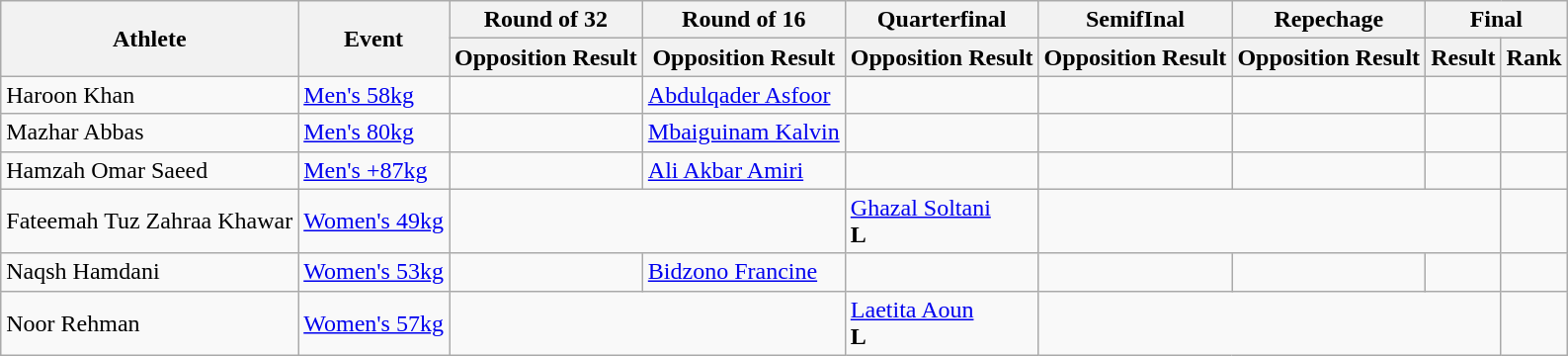<table class="wikitable">
<tr>
<th rowspan="2">Athlete</th>
<th rowspan="2">Event</th>
<th>Round of 32</th>
<th>Round of 16</th>
<th>Quarterfinal</th>
<th>SemifInal</th>
<th>Repechage</th>
<th colspan="2">Final</th>
</tr>
<tr>
<th>Opposition Result</th>
<th>Opposition Result</th>
<th>Opposition Result</th>
<th>Opposition Result</th>
<th>Opposition Result</th>
<th>Result</th>
<th>Rank</th>
</tr>
<tr>
<td>Haroon Khan</td>
<td><a href='#'>Men's 58kg</a></td>
<td></td>
<td> <a href='#'>Abdulqader Asfoor</a></td>
<td></td>
<td></td>
<td></td>
<td></td>
<td></td>
</tr>
<tr>
<td>Mazhar Abbas</td>
<td><a href='#'>Men's 80kg</a></td>
<td></td>
<td> <a href='#'>Mbaiguinam Kalvin</a></td>
<td></td>
<td></td>
<td></td>
<td></td>
<td></td>
</tr>
<tr>
<td>Hamzah Omar Saeed</td>
<td><a href='#'>Men's +87kg</a></td>
<td></td>
<td> <a href='#'>Ali Akbar Amiri</a></td>
<td></td>
<td></td>
<td></td>
<td></td>
<td></td>
</tr>
<tr>
<td>Fateemah Tuz Zahraa Khawar</td>
<td><a href='#'>Women's 49kg</a></td>
<td colspan="2"></td>
<td> <a href='#'>Ghazal Soltani</a><br><strong>L</strong></td>
<td colspan="3"></td>
<td></td>
</tr>
<tr>
<td>Naqsh Hamdani</td>
<td><a href='#'>Women's 53kg</a></td>
<td></td>
<td> <a href='#'>Bidzono Francine</a></td>
<td></td>
<td></td>
<td></td>
<td></td>
<td></td>
</tr>
<tr>
<td>Noor Rehman</td>
<td><a href='#'>Women's 57kg</a></td>
<td colspan="2"></td>
<td> <a href='#'>Laetita Aoun</a><br><strong>L</strong></td>
<td colspan="3"></td>
<td></td>
</tr>
</table>
